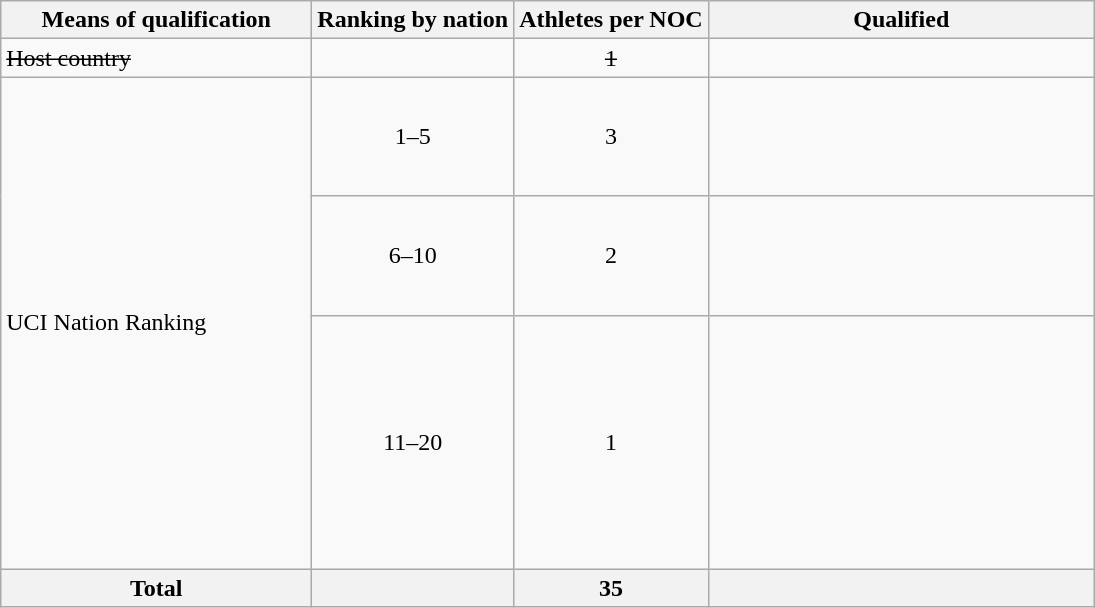<table class="wikitable"  style="text-align:center;">
<tr>
<th width="200">Means of qualification</th>
<th>Ranking by nation</th>
<th>Athletes per NOC</th>
<th width="250">Qualified</th>
</tr>
<tr>
<td style="text-align:left;"><s>Host country</s></td>
<td></td>
<td><s>1</s></td>
<td align="left"><s></s></td>
</tr>
<tr>
<td style="text-align:left;" rowspan="3">UCI Nation Ranking</td>
<td>1–5</td>
<td>3</td>
<td align="left"><br><br><br><br></td>
</tr>
<tr>
<td>6–10</td>
<td>2</td>
<td align="left"><br><br><br><br></td>
</tr>
<tr>
<td>11–20</td>
<td>1</td>
<td align="left"><br><br><br><br><br><br><br><br><br></td>
</tr>
<tr>
<th>Total</th>
<th></th>
<th>35</th>
<th></th>
</tr>
</table>
